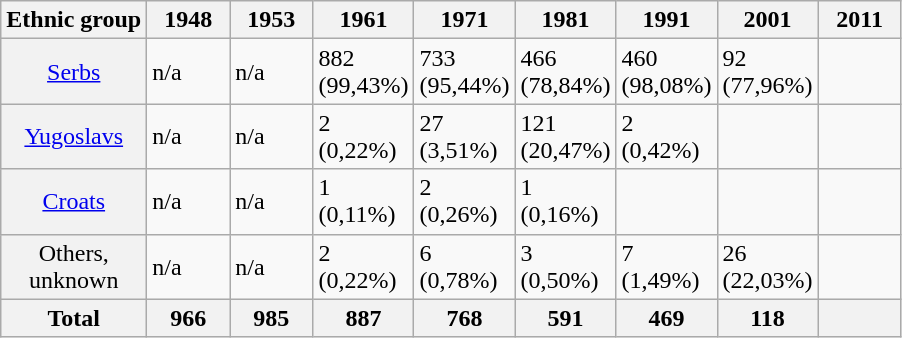<table class="wikitable" border="1">
<tr>
<th>Ethnic group</th>
<th style=width:3em>1948</th>
<th style=width:3em>1953</th>
<th style=width:3em>1961</th>
<th style=width:3em>1971</th>
<th style=width:3em>1981</th>
<th style=width:3em>1991</th>
<th style=width:3em>2001</th>
<th style=width:3em>2011</th>
</tr>
<tr>
<th style=font-weight:300><a href='#'>Serbs</a></th>
<td>n/a</td>
<td>n/a</td>
<td>882 (99,43%)</td>
<td>733 (95,44%)</td>
<td>466 (78,84%)</td>
<td>460 (98,08%)</td>
<td>92 (77,96%)</td>
<td></td>
</tr>
<tr>
<th style=font-weight:300><a href='#'>Yugoslavs</a></th>
<td>n/a</td>
<td>n/a</td>
<td>2 (0,22%)</td>
<td>27 (3,51%)</td>
<td>121 (20,47%)</td>
<td>2 (0,42%)</td>
<td></td>
<td></td>
</tr>
<tr>
<th style=font-weight:300><a href='#'>Croats</a></th>
<td>n/a</td>
<td>n/a</td>
<td>1 (0,11%)</td>
<td>2 (0,26%)</td>
<td>1 (0,16%)</td>
<td></td>
<td></td>
<td></td>
</tr>
<tr>
<th style=font-weight:300>Others,<br> unknown</th>
<td>n/a</td>
<td>n/a</td>
<td>2 (0,22%)</td>
<td>6 (0,78%)</td>
<td>3 (0,50%)</td>
<td>7 (1,49%)</td>
<td>26 (22,03%)</td>
<td></td>
</tr>
<tr>
<th>Total</th>
<th>966</th>
<th>985</th>
<th>887</th>
<th>768</th>
<th>591</th>
<th>469</th>
<th>118</th>
<th></th>
</tr>
</table>
